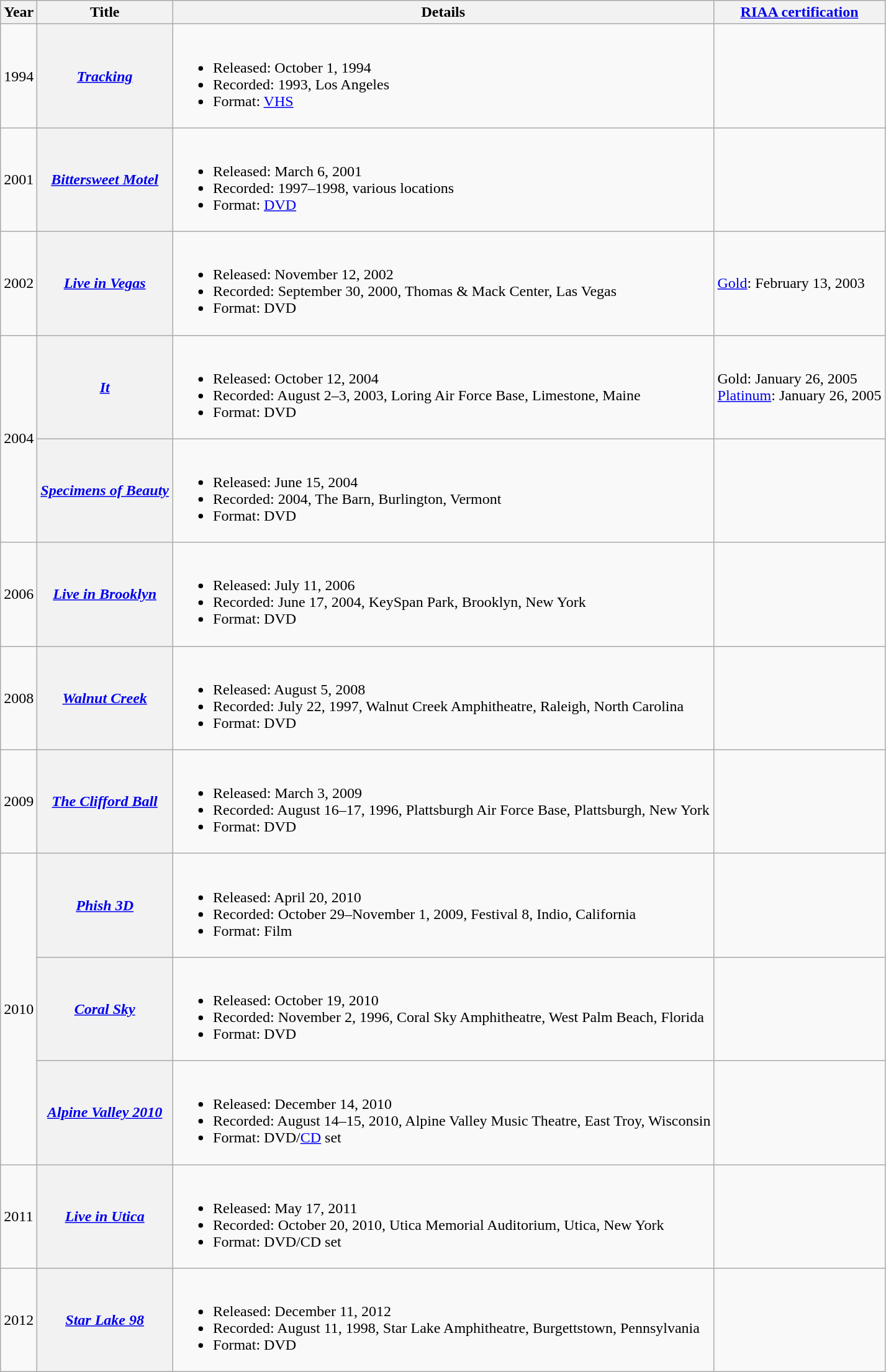<table class="wikitable plainrowheaders">
<tr>
<th scope="col">Year</th>
<th scope="col">Title</th>
<th scope="col">Details</th>
<th scope="col"><a href='#'>RIAA certification</a></th>
</tr>
<tr>
<td>1994</td>
<th scope="row"><em><a href='#'>Tracking</a></em></th>
<td><br><ul><li>Released: October 1, 1994</li><li>Recorded: 1993, Los Angeles</li><li>Format: <a href='#'>VHS</a></li></ul></td>
<td></td>
</tr>
<tr>
<td>2001</td>
<th scope="row"><em><a href='#'>Bittersweet Motel</a></em></th>
<td><br><ul><li>Released: March 6, 2001</li><li>Recorded: 1997–1998, various locations</li><li>Format: <a href='#'>DVD</a></li></ul></td>
<td></td>
</tr>
<tr>
<td>2002</td>
<th scope="row"><em><a href='#'>Live in Vegas</a></em></th>
<td><br><ul><li>Released: November 12, 2002</li><li>Recorded: September 30, 2000, Thomas & Mack Center, Las Vegas</li><li>Format: DVD</li></ul></td>
<td><a href='#'>Gold</a>: February 13, 2003</td>
</tr>
<tr>
<td rowspan="2">2004</td>
<th scope="row"><em><a href='#'>It</a></em></th>
<td><br><ul><li>Released: October 12, 2004</li><li>Recorded: August 2–3, 2003, Loring Air Force Base, Limestone, Maine</li><li>Format: DVD</li></ul></td>
<td>Gold: January 26, 2005<br><a href='#'>Platinum</a>: January 26, 2005</td>
</tr>
<tr>
<th scope="row"><em><a href='#'>Specimens of Beauty</a></em></th>
<td><br><ul><li>Released: June 15, 2004</li><li>Recorded: 2004, The Barn, Burlington, Vermont</li><li>Format: DVD</li></ul></td>
<td></td>
</tr>
<tr>
<td>2006</td>
<th scope="row"><em><a href='#'>Live in Brooklyn</a></em></th>
<td><br><ul><li>Released: July 11, 2006</li><li>Recorded: June 17, 2004, KeySpan Park, Brooklyn, New York</li><li>Format: DVD</li></ul></td>
<td></td>
</tr>
<tr>
<td>2008</td>
<th scope="row"><em><a href='#'>Walnut Creek</a></em></th>
<td><br><ul><li>Released: August 5, 2008</li><li>Recorded: July 22, 1997, Walnut Creek Amphitheatre, Raleigh, North Carolina</li><li>Format: DVD</li></ul></td>
<td></td>
</tr>
<tr>
<td>2009</td>
<th scope="row"><em><a href='#'>The Clifford Ball</a></em></th>
<td><br><ul><li>Released: March 3, 2009</li><li>Recorded: August 16–17, 1996, Plattsburgh Air Force Base, Plattsburgh, New York</li><li>Format: DVD</li></ul></td>
<td></td>
</tr>
<tr>
<td rowspan="3">2010</td>
<th scope="row"><em><a href='#'>Phish 3D</a></em></th>
<td><br><ul><li>Released: April 20, 2010</li><li>Recorded: October 29–November 1, 2009, Festival 8, Indio, California</li><li>Format: Film</li></ul></td>
<td></td>
</tr>
<tr>
<th scope="row"><em><a href='#'>Coral Sky</a></em></th>
<td><br><ul><li>Released: October 19, 2010</li><li>Recorded: November 2, 1996, Coral Sky Amphitheatre, West Palm Beach, Florida</li><li>Format: DVD</li></ul></td>
<td></td>
</tr>
<tr>
<th scope="row"><em><a href='#'>Alpine Valley 2010</a></em></th>
<td><br><ul><li>Released: December 14, 2010</li><li>Recorded: August 14–15, 2010, Alpine Valley Music Theatre, East Troy, Wisconsin</li><li>Format: DVD/<a href='#'>CD</a> set</li></ul></td>
<td></td>
</tr>
<tr>
<td>2011</td>
<th scope="row"><em><a href='#'>Live in Utica</a></em></th>
<td><br><ul><li>Released: May 17, 2011</li><li>Recorded: October 20, 2010, Utica Memorial Auditorium, Utica, New York</li><li>Format: DVD/CD set</li></ul></td>
<td></td>
</tr>
<tr>
<td>2012</td>
<th scope="row"><em><a href='#'>Star Lake 98</a></em></th>
<td><br><ul><li>Released: December 11, 2012</li><li>Recorded: August 11, 1998, Star Lake Amphitheatre, Burgettstown, Pennsylvania</li><li>Format: DVD</li></ul></td>
<td></td>
</tr>
</table>
